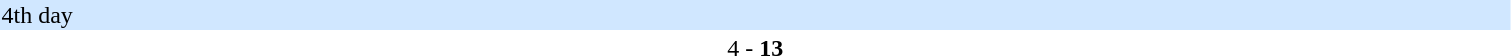<table width="80%">
<tr>
<th width="30%"></th>
<th width="12%"></th>
<th width="30%"></th>
</tr>
<tr bgcolor="#D0E7FF">
<td colspan="3">4th day</td>
</tr>
<tr>
<td align="right"></td>
<td align="center">4 - <strong>13</strong></td>
<td><strong></strong></td>
</tr>
<tr>
</tr>
</table>
